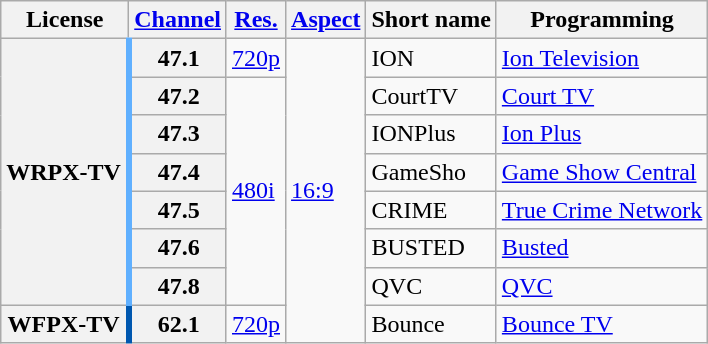<table class="wikitable">
<tr>
<th scope = "col">License</th>
<th scope = "col"><a href='#'>Channel</a></th>
<th scope = "col"><a href='#'>Res.</a></th>
<th scope = "col"><a href='#'>Aspect</a></th>
<th scope = "col">Short name</th>
<th scope = "col">Programming</th>
</tr>
<tr>
<th rowspan = "7" scope = "row" style="border-right: 4px solid #60B0FF;">WRPX-TV</th>
<th scope = "row">47.1</th>
<td><a href='#'>720p</a></td>
<td rowspan=8><a href='#'>16:9</a></td>
<td>ION</td>
<td><a href='#'>Ion Television</a></td>
</tr>
<tr>
<th scope = "row">47.2</th>
<td rowspan="6"><a href='#'>480i</a></td>
<td>CourtTV</td>
<td><a href='#'>Court TV</a></td>
</tr>
<tr>
<th scope = "row">47.3</th>
<td>IONPlus</td>
<td><a href='#'>Ion Plus</a></td>
</tr>
<tr>
<th scope = "row">47.4</th>
<td>GameSho</td>
<td><a href='#'>Game Show Central</a></td>
</tr>
<tr>
<th scope = "row">47.5</th>
<td>CRIME</td>
<td><a href='#'>True Crime Network</a></td>
</tr>
<tr>
<th scope = "row">47.6</th>
<td>BUSTED</td>
<td><a href='#'>Busted</a></td>
</tr>
<tr>
<th scope = "row">47.8</th>
<td>QVC</td>
<td><a href='#'>QVC</a></td>
</tr>
<tr>
<th scope = "row" style="border-right: 4px solid #0057AF;">WFPX-TV</th>
<th scope = "row">62.1</th>
<td><a href='#'>720p</a></td>
<td>Bounce</td>
<td><a href='#'>Bounce TV</a></td>
</tr>
</table>
